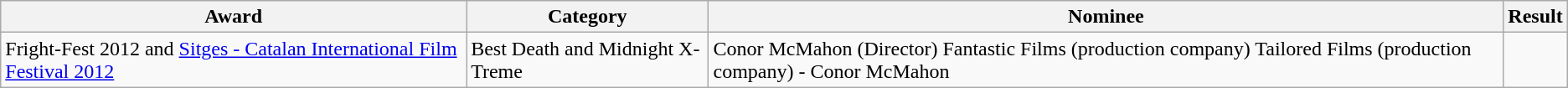<table class="wikitable sortable">
<tr>
<th>Award</th>
<th>Category</th>
<th>Nominee</th>
<th>Result</th>
</tr>
<tr>
<td rowspan="2">Fright-Fest 2012 and <a href='#'>Sitges - Catalan International Film Festival 2012</a></td>
<td>Best Death and Midnight X-Treme</td>
<td>Conor McMahon (Director) Fantastic Films (production company) Tailored Films (production company) - Conor McMahon</td>
<td></td>
</tr>
</table>
